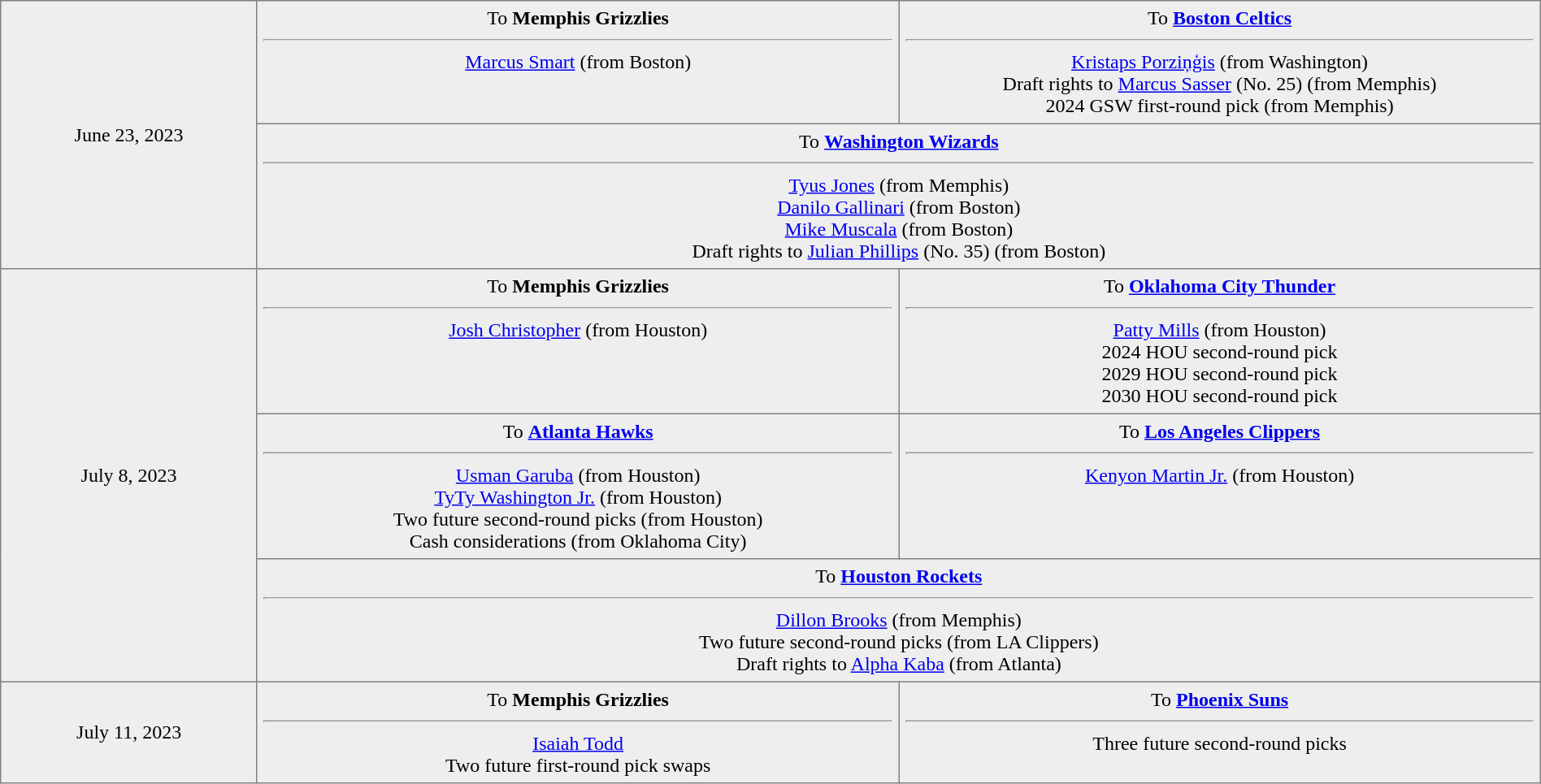<table border="1" style="border-collapse:collapse; text-align:center; width:100%;"  cellpadding="5">
<tr style="background:#eee;">
<td style="width:12%" rowspan=2>June 23, 2023</td>
<td style="width:30%" valign="top">To <strong>Memphis Grizzlies</strong><hr><a href='#'>Marcus Smart</a> (from Boston)</td>
<td style="width:30%" valign="top">To <strong><a href='#'>Boston Celtics</a></strong><hr><a href='#'>Kristaps Porziņģis</a> (from Washington)<br>Draft rights to <a href='#'>Marcus Sasser</a> (No. 25) (from Memphis)<br>2024 GSW first-round pick (from Memphis)</td>
</tr>
<tr style="background:#eee;">
<td style="width:30%" valign="top" colspan=2>To <strong><a href='#'>Washington Wizards</a></strong><hr><a href='#'>Tyus Jones</a> (from Memphis)<br><a href='#'>Danilo Gallinari</a> (from Boston)<br><a href='#'>Mike Muscala</a> (from Boston)<br>Draft rights to <a href='#'>Julian Phillips</a> (No. 35) (from Boston)</td>
</tr>
<tr style="background:#eee;">
<td style="width:12%" rowspan=3>July 8, 2023</td>
<td style="width:30%" valign="top">To <strong>Memphis Grizzlies</strong><hr><a href='#'>Josh Christopher</a> (from Houston)</td>
<td style="width:30%" valign="top">To <strong><a href='#'>Oklahoma City Thunder</a></strong><hr><a href='#'>Patty Mills</a> (from Houston)<br>2024 HOU second-round pick <br>2029 HOU second-round pick <br>2030 HOU second-round pick</td>
</tr>
<tr style="background:#eee;">
<td style="width:20%" valign="top">To <strong><a href='#'>Atlanta Hawks</a></strong><hr><a href='#'>Usman Garuba</a> (from Houston)<br><a href='#'>TyTy Washington Jr.</a> (from Houston)<br>Two future second-round picks (from Houston)<br>Cash considerations (from Oklahoma City)</td>
<td style="width:20%" valign="top">To <strong><a href='#'>Los Angeles Clippers</a></strong><hr><a href='#'>Kenyon Martin Jr.</a> (from Houston)</td>
</tr>
<tr style="background:#eee;">
<td colspan="2">To <strong><a href='#'>Houston Rockets</a></strong><hr><a href='#'>Dillon Brooks</a> (from Memphis)<br>Two future second-round picks (from LA Clippers)<br>Draft rights to <a href='#'>Alpha Kaba</a> (from Atlanta)</td>
</tr>
<tr style="background:#eee;">
<td style="width:12%" rowspan=3>July 11, 2023</td>
<td style="width:30%" valign="top">To <strong>Memphis Grizzlies</strong><hr><a href='#'>Isaiah Todd</a><br>Two future first-round pick swaps</td>
<td style="width:30%" valign="top">To <strong><a href='#'>Phoenix Suns</a></strong><hr>Three future second-round picks</td>
</tr>
</table>
